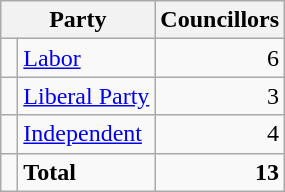<table class="wikitable">
<tr>
<th colspan="2">Party</th>
<th>Councillors</th>
</tr>
<tr>
<td> </td>
<td><a href='#'>Labor</a></td>
<td align=right>6</td>
</tr>
<tr>
<td> </td>
<td><a href='#'>Liberal Party</a></td>
<td align=right>3</td>
</tr>
<tr>
<td> </td>
<td><a href='#'>Independent</a></td>
<td align=right>4</td>
</tr>
<tr>
<td></td>
<td><strong>Total</strong></td>
<td align=right><strong>13</strong></td>
</tr>
</table>
